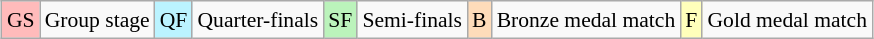<table class="wikitable" style="margin:0.5em auto; font-size:90%; line-height:1.25em;">
<tr>
<td bgcolor="#FFBBBB" align=center>GS</td>
<td>Group stage</td>
<td bgcolor="#BBF3FF" align=center>QF</td>
<td>Quarter-finals</td>
<td bgcolor="#BBF3BB" align=center>SF</td>
<td>Semi-finals</td>
<td bgcolor="#FEDCBA" align=center>B</td>
<td>Bronze medal match</td>
<td bgcolor="#FFFFBB" align=center>F</td>
<td>Gold medal match</td>
</tr>
</table>
